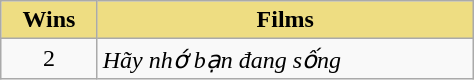<table class="wikitable" align="center" style="width:25%">
<tr>
<th style="background:#EEDD82;" align="center">Wins</th>
<th style="background:#EEDD82;" align="center">Films</th>
</tr>
<tr>
<td style="text-align:center">2</td>
<td><em>Hãy nhớ bạn đang sống</em></td>
</tr>
</table>
